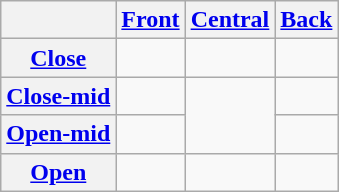<table class="wikitable" style="text-align:center;">
<tr>
<th></th>
<th><a href='#'>Front</a></th>
<th><a href='#'>Central</a></th>
<th><a href='#'>Back</a></th>
</tr>
<tr>
<th><a href='#'>Close</a></th>
<td></td>
<td></td>
<td></td>
</tr>
<tr>
<th><a href='#'>Close-mid</a></th>
<td></td>
<td rowspan="2"></td>
<td></td>
</tr>
<tr>
<th><a href='#'>Open-mid</a></th>
<td></td>
<td></td>
</tr>
<tr>
<th><a href='#'>Open</a></th>
<td></td>
<td></td>
<td></td>
</tr>
</table>
